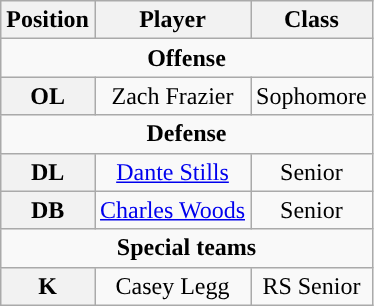<table class="wikitable">
<tr>
<th>Position</th>
<th>Player</th>
<th>Class</th>
</tr>
<tr>
<td colspan="4" style="text-align:center; "><strong>Offense</strong></td>
</tr>
<tr style="text-align:center;">
<th rowspan="1">OL</th>
<td>Zach Frazier</td>
<td>Sophomore</td>
</tr>
<tr>
<td colspan="4" style="text-align:center; "><strong>Defense</strong></td>
</tr>
<tr style="text-align:center;">
<th rowspan="1">DL</th>
<td><a href='#'>Dante Stills</a></td>
<td>Senior</td>
</tr>
<tr style="text-align:center;">
<th rowspan="1">DB</th>
<td><a href='#'>Charles Woods</a></td>
<td>Senior</td>
</tr>
<tr>
<td colspan="4" style="text-align:center; "><strong>Special teams</strong></td>
</tr>
<tr style="text-align:center;">
<th rowspan="1">K</th>
<td>Casey Legg</td>
<td>RS Senior</td>
</tr>
</table>
